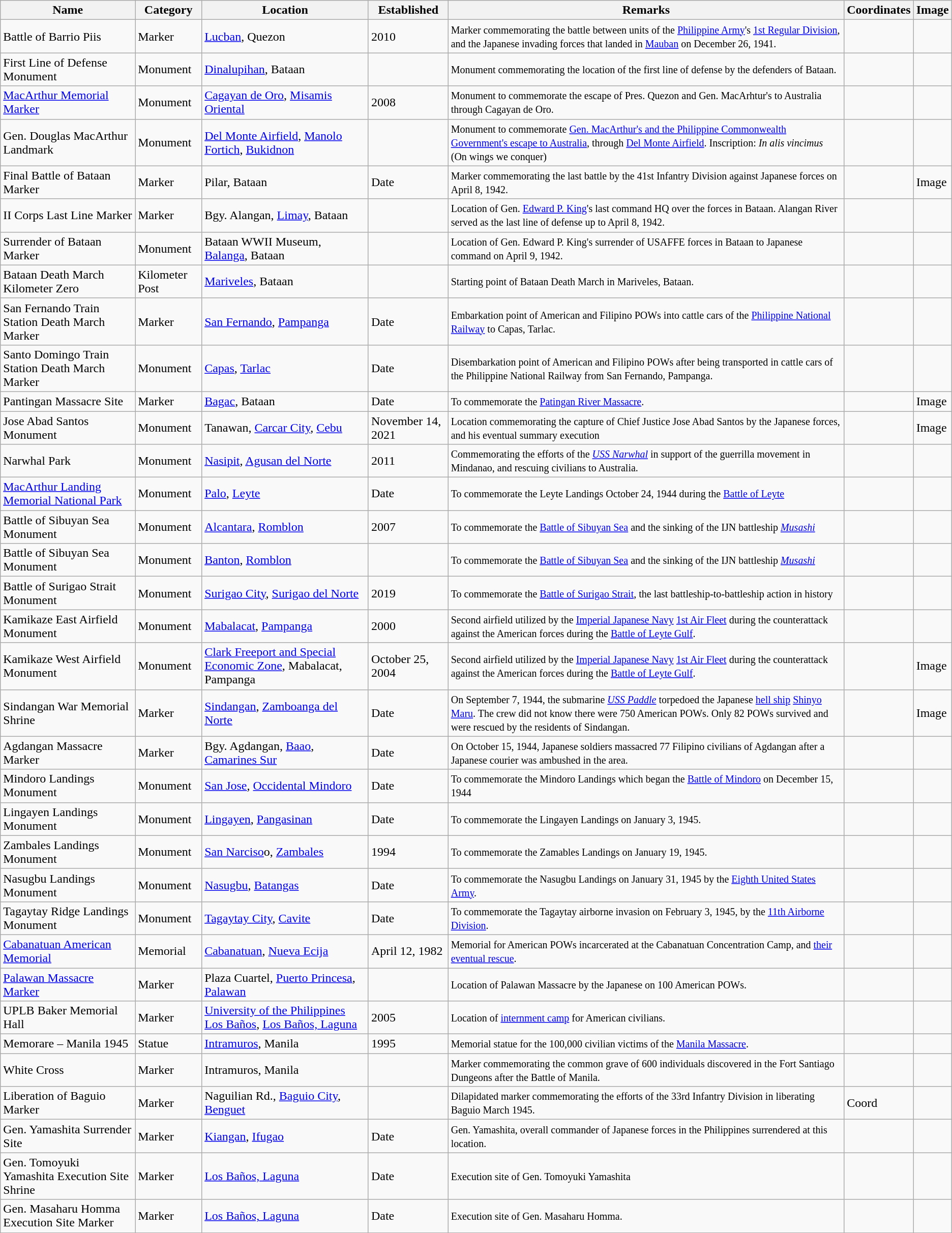<table class="wikitable sortable">
<tr>
<th>Name</th>
<th>Category</th>
<th>Location</th>
<th>Established</th>
<th>Remarks</th>
<th>Coordinates</th>
<th>Image</th>
</tr>
<tr>
<td>Battle of Barrio Piis</td>
<td>Marker</td>
<td><a href='#'>Lucban</a>, Quezon</td>
<td>2010</td>
<td><small>Marker commemorating the battle between units of the <a href='#'>Philippine Army</a>'s <a href='#'>1st Regular Division</a>, and the Japanese invading forces that landed in <a href='#'>Mauban</a> on December 26, 1941.</small></td>
<td></td>
<td><br></td>
</tr>
<tr>
<td>First Line of Defense Monument</td>
<td>Monument</td>
<td><a href='#'>Dinalupihan</a>, Bataan</td>
<td></td>
<td><small>Monument commemorating the location of the first line of defense by the defenders of Bataan.</small></td>
<td></td>
<td><br></td>
</tr>
<tr>
<td><a href='#'>MacArthur Memorial Marker</a></td>
<td>Monument</td>
<td><a href='#'>Cagayan de Oro</a>, <a href='#'>Misamis Oriental</a></td>
<td>2008</td>
<td><small>Monument to commemorate the escape of Pres. Quezon and Gen. MacArhtur's to Australia through Cagayan de Oro.</small></td>
<td></td>
<td><br></td>
</tr>
<tr>
<td>Gen. Douglas MacArthur Landmark</td>
<td>Monument</td>
<td><a href='#'>Del Monte Airfield</a>, <a href='#'>Manolo Fortich</a>, <a href='#'>Bukidnon</a></td>
<td></td>
<td><small>Monument to commemorate <a href='#'>Gen. MacArthur's and the Philippine Commonwealth Government's escape to Australia</a>, through <a href='#'>Del Monte Airfield</a>. Inscription: <em>In alis vincimus</em> (On wings we conquer)</small></td>
<td></td>
<td><br></td>
</tr>
<tr>
<td>Final Battle of Bataan Marker</td>
<td>Marker</td>
<td>Pilar, Bataan</td>
<td>Date</td>
<td><small>Marker commemorating the last battle by the 41st Infantry Division against Japanese forces on April 8, 1942.</small></td>
<td></td>
<td>Image</td>
</tr>
<tr>
<td>II Corps Last Line Marker</td>
<td>Marker</td>
<td>Bgy. Alangan, <a href='#'>Limay</a>, Bataan</td>
<td></td>
<td><small>Location of Gen. <a href='#'>Edward P. King</a>'s last command HQ over the forces in Bataan. Alangan River served as the last line of defense up to April 8, 1942.</small></td>
<td></td>
<td><br></td>
</tr>
<tr>
<td>Surrender of Bataan Marker</td>
<td>Monument</td>
<td>Bataan WWII Museum, <a href='#'>Balanga</a>, Bataan</td>
<td></td>
<td><small>Location of Gen. Edward P. King's surrender of USAFFE forces in Bataan to Japanese command on April 9, 1942.</small></td>
<td></td>
<td><br></td>
</tr>
<tr>
<td>Bataan Death March Kilometer Zero</td>
<td>Kilometer Post</td>
<td><a href='#'>Mariveles</a>, Bataan</td>
<td></td>
<td><small>Starting point of Bataan Death March in Mariveles, Bataan.</small></td>
<td></td>
<td><br></td>
</tr>
<tr>
<td>San Fernando Train Station Death March Marker</td>
<td>Marker</td>
<td><a href='#'>San Fernando</a>, <a href='#'>Pampanga</a></td>
<td>Date</td>
<td><small>Embarkation point of American and Filipino POWs into  cattle cars of the <a href='#'>Philippine National Railway</a> to Capas, Tarlac.</small></td>
<td></td>
<td><br></td>
</tr>
<tr>
<td>Santo Domingo Train Station Death March Marker</td>
<td>Monument</td>
<td><a href='#'>Capas</a>, <a href='#'>Tarlac</a></td>
<td>Date</td>
<td><small>Disembarkation point of American and Filipino POWs after being transported in cattle cars of the Philippine National Railway from San Fernando, Pampanga.</small></td>
<td></td>
<td><br></td>
</tr>
<tr>
<td>Pantingan Massacre Site</td>
<td>Marker</td>
<td><a href='#'>Bagac</a>, Bataan</td>
<td>Date</td>
<td><small>To commemorate the <a href='#'>Patingan River Massacre</a>.</small></td>
<td></td>
<td>Image</td>
</tr>
<tr>
<td>Jose Abad Santos Monument</td>
<td>Monument</td>
<td>Tanawan, <a href='#'>Carcar City</a>, <a href='#'>Cebu</a></td>
<td>November 14, 2021</td>
<td><small>Location commemorating the capture of Chief Justice Jose Abad Santos by the Japanese forces, and his eventual summary execution</small></td>
<td></td>
<td>Image</td>
</tr>
<tr>
<td>Narwhal Park</td>
<td>Monument</td>
<td><a href='#'>Nasipit</a>, <a href='#'>Agusan del Norte</a></td>
<td>2011</td>
<td><small>Commemorating the efforts of the <em><a href='#'>USS Narwhal</a></em> in support of the guerrilla movement in Mindanao, and rescuing civilians to Australia.</small></td>
<td></td>
<td></td>
</tr>
<tr>
<td><a href='#'>MacArthur Landing Memorial National Park</a></td>
<td>Monument</td>
<td><a href='#'>Palo</a>, <a href='#'>Leyte</a></td>
<td>Date</td>
<td><small>To commemorate the Leyte Landings October 24, 1944 during the <a href='#'>Battle of Leyte</a></small></td>
<td></td>
<td></td>
</tr>
<tr>
<td>Battle of Sibuyan Sea Monument</td>
<td>Monument</td>
<td><a href='#'>Alcantara</a>, <a href='#'>Romblon</a></td>
<td>2007</td>
<td><small>To commemorate the <a href='#'>Battle of Sibuyan Sea</a> and the sinking of the IJN battleship <em><a href='#'>Musashi</a></em></small></td>
<td></td>
<td></td>
</tr>
<tr>
<td>Battle of Sibuyan Sea Monument</td>
<td>Monument</td>
<td><a href='#'>Banton</a>, <a href='#'>Romblon</a></td>
<td></td>
<td><small>To commemorate the <a href='#'>Battle of Sibuyan Sea</a> and the sinking of the IJN battleship <em><a href='#'>Musashi</a></em></small></td>
<td></td>
<td></td>
</tr>
<tr>
<td>Battle of Surigao Strait Monument</td>
<td>Monument</td>
<td><a href='#'>Surigao City</a>, <a href='#'>Surigao del Norte</a></td>
<td>2019</td>
<td><small>To commemorate the <a href='#'>Battle of Surigao Strait</a>, the last battleship-to-battleship action in history</small></td>
<td></td>
<td></td>
</tr>
<tr>
<td>Kamikaze East Airfield Monument</td>
<td>Monument</td>
<td><a href='#'>Mabalacat</a>, <a href='#'>Pampanga</a></td>
<td>2000</td>
<td><small>Second airfield utilized by the <a href='#'>Imperial Japanese Navy</a> <a href='#'>1st Air Fleet</a> during the counterattack against the American forces during the <a href='#'>Battle of Leyte Gulf</a>.</small></td>
<td></td>
<td></td>
</tr>
<tr>
<td>Kamikaze West Airfield Monument</td>
<td>Monument</td>
<td><a href='#'>Clark Freeport and Special Economic Zone</a>, Mabalacat, Pampanga</td>
<td>October 25, 2004</td>
<td><small>Second airfield utilized by the <a href='#'>Imperial Japanese Navy</a> <a href='#'>1st Air Fleet</a> during the counterattack against the American forces during the <a href='#'>Battle of Leyte Gulf</a>.</small></td>
<td></td>
<td>Image</td>
</tr>
<tr>
<td>Sindangan War Memorial Shrine</td>
<td>Marker</td>
<td><a href='#'>Sindangan</a>, <a href='#'>Zamboanga del Norte</a></td>
<td>Date</td>
<td><small>On September 7, 1944, the submarine <em><a href='#'>USS Paddle</a></em> torpedoed the Japanese <a href='#'>hell ship</a> <a href='#'>Shinyo Maru</a>. The crew did not know there were 750 American POWs. Only 82 POWs survived and were rescued by the residents of Sindangan.</small></td>
<td></td>
<td>Image</td>
</tr>
<tr>
<td>Agdangan Massacre Marker</td>
<td>Marker</td>
<td>Bgy. Agdangan, <a href='#'>Baao</a>, <a href='#'>Camarines Sur</a></td>
<td>Date</td>
<td><small>On October 15, 1944, Japanese soldiers massacred 77 Filipino civilians of Agdangan after a Japanese courier was ambushed in the area.</small></td>
<td></td>
<td></td>
</tr>
<tr>
<td>Mindoro Landings Monument</td>
<td>Monument</td>
<td><a href='#'>San Jose</a>, <a href='#'>Occidental Mindoro</a></td>
<td>Date</td>
<td><small>To commemorate the Mindoro Landings which began the <a href='#'>Battle of Mindoro</a> on December 15, 1944</small></td>
<td></td>
<td></td>
</tr>
<tr>
<td>Lingayen Landings Monument</td>
<td>Monument</td>
<td><a href='#'>Lingayen</a>, <a href='#'>Pangasinan</a></td>
<td>Date</td>
<td><small>To commemorate the Lingayen Landings on January 3, 1945.</small></td>
<td></td>
<td><br></td>
</tr>
<tr>
<td>Zambales Landings Monument</td>
<td>Monument</td>
<td><a href='#'>San Narciso</a>o, <a href='#'>Zambales</a></td>
<td>1994</td>
<td><small>To commemorate the Zamables Landings on January 19, 1945.</small></td>
<td></td>
<td><br></td>
</tr>
<tr>
<td>Nasugbu Landings Monument</td>
<td>Monument</td>
<td><a href='#'>Nasugbu</a>, <a href='#'>Batangas</a></td>
<td>Date</td>
<td><small>To commemorate the Nasugbu Landings on January 31, 1945 by the <a href='#'>Eighth United States Army</a>.</small></td>
<td></td>
<td></td>
</tr>
<tr>
<td>Tagaytay Ridge Landings Monument</td>
<td>Monument</td>
<td><a href='#'>Tagaytay City</a>, <a href='#'>Cavite</a></td>
<td>Date</td>
<td><small>To commemorate the Tagaytay airborne invasion on February 3, 1945, by the <a href='#'>11th Airborne Division</a>.</small></td>
<td></td>
<td></td>
</tr>
<tr>
<td><a href='#'>Cabanatuan American Memorial</a></td>
<td>Memorial</td>
<td><a href='#'>Cabanatuan</a>, <a href='#'>Nueva Ecija</a></td>
<td>April 12, 1982</td>
<td><small>Memorial for American POWs incarcerated at the Cabanatuan Concentration Camp, and <a href='#'>their eventual rescue</a>.</small></td>
<td></td>
<td></td>
</tr>
<tr>
<td><a href='#'>Palawan Massacre Marker</a></td>
<td>Marker</td>
<td>Plaza Cuartel, <a href='#'>Puerto Princesa</a>, <a href='#'>Palawan</a></td>
<td></td>
<td><small>Location of Palawan Massacre by the Japanese on 100 American POWs.</small></td>
<td></td>
<td></td>
</tr>
<tr>
<td>UPLB Baker Memorial Hall</td>
<td>Marker</td>
<td><a href='#'>University of the Philippines Los Baños</a>, <a href='#'>Los Baños, Laguna</a></td>
<td>2005</td>
<td><small>Location of <a href='#'>internment camp</a> for American civilians.</small></td>
<td></td>
<td></td>
</tr>
<tr>
<td>Memorare – Manila 1945</td>
<td>Statue</td>
<td><a href='#'>Intramuros</a>, Manila</td>
<td>1995</td>
<td><small>Memorial statue for the 100,000 civilian victims of the <a href='#'>Manila Massacre</a>.</small></td>
<td></td>
<td><br></td>
</tr>
<tr>
<td>White Cross</td>
<td>Marker</td>
<td>Intramuros, Manila</td>
<td></td>
<td><small>Marker commemorating the common grave of 600 individuals discovered in the Fort Santiago Dungeons after the Battle of Manila.</small></td>
<td></td>
<td><br></td>
</tr>
<tr>
<td>Liberation of Baguio Marker</td>
<td>Marker</td>
<td>Naguilian Rd., <a href='#'>Baguio City</a>, <a href='#'>Benguet</a></td>
<td></td>
<td><small>Dilapidated marker commemorating the efforts of the 33rd Infantry Division in liberating Baguio March 1945.</small></td>
<td>Coord</td>
<td><br></td>
</tr>
<tr>
<td>Gen. Yamashita Surrender Site</td>
<td>Marker</td>
<td><a href='#'>Kiangan</a>, <a href='#'>Ifugao</a></td>
<td>Date</td>
<td><small>Gen. Yamashita, overall commander of Japanese forces in the Philippines surrendered at this location.</small></td>
<td></td>
<td><br></td>
</tr>
<tr>
<td>Gen. Tomoyuki Yamashita Execution Site Shrine</td>
<td>Marker</td>
<td><a href='#'>Los Baños, Laguna</a></td>
<td>Date</td>
<td><small>Execution site of Gen. Tomoyuki Yamashita</small></td>
<td></td>
<td><br></td>
</tr>
<tr>
<td>Gen. Masaharu Homma Execution Site Marker</td>
<td>Marker</td>
<td><a href='#'>Los Baños, Laguna</a></td>
<td>Date</td>
<td><small>Execution site of Gen. Masaharu Homma.</small></td>
<td></td>
<td><br></td>
</tr>
<tr>
</tr>
</table>
